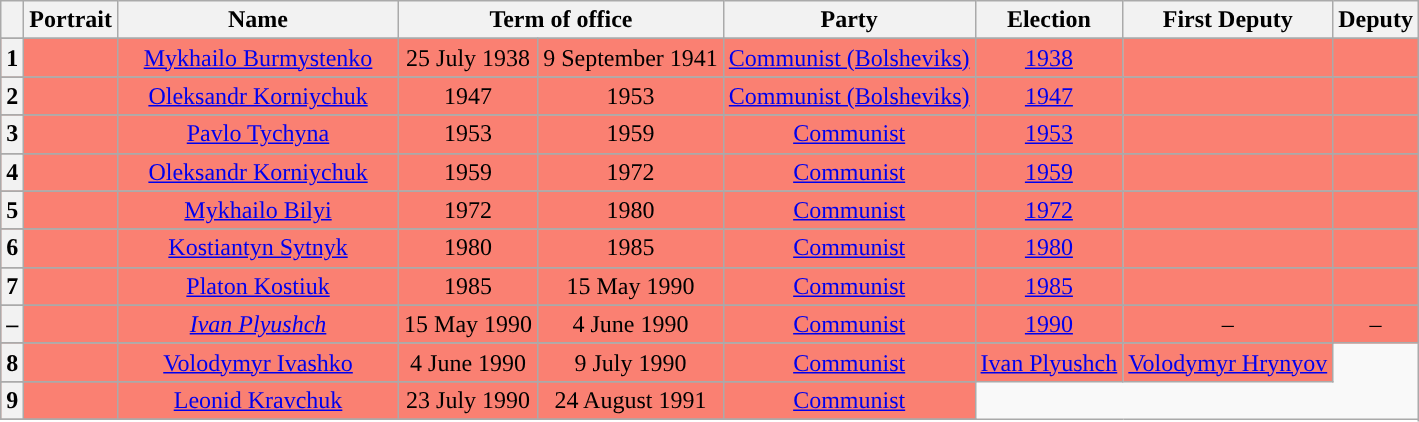<table class="wikitable" style="text-align:center">
<tr ->
<th></th>
<th>Portrait</th>
<th width=180>Name</th>
<th colspan=2>Term of office</th>
<th>Party</th>
<th>Election</th>
<th>First Deputy</th>
<th>Deputy</th>
</tr>
<tr ->
</tr>
<tr bgcolor="#FA8072">
<th style="background:">1</th>
<td></td>
<td><a href='#'>Mykhailo Burmystenko</a></td>
<td>25 July 1938</td>
<td>9 September 1941</td>
<td><a href='#'>Communist (Bolsheviks)</a></td>
<td><a href='#'>1938</a></td>
<td></td>
<td></td>
</tr>
<tr style="background:#FFB6C1">
</tr>
<tr ->
</tr>
<tr bgcolor="#FA8072">
<th style="background:">2</th>
<td></td>
<td><a href='#'>Oleksandr Korniychuk</a></td>
<td>1947</td>
<td>1953</td>
<td><a href='#'>Communist (Bolsheviks)</a></td>
<td><a href='#'>1947</a></td>
<td></td>
<td></td>
</tr>
<tr ->
</tr>
<tr bgcolor="#FA8072">
<th style="background:">3</th>
<td></td>
<td><a href='#'>Pavlo Tychyna</a></td>
<td>1953</td>
<td>1959</td>
<td><a href='#'>Communist</a></td>
<td><a href='#'>1953</a></td>
<td></td>
<td></td>
</tr>
<tr ->
</tr>
<tr bgcolor="#FA8072">
<th style="background:">4</th>
<td></td>
<td><a href='#'>Oleksandr Korniychuk</a></td>
<td>1959</td>
<td>1972</td>
<td><a href='#'>Communist</a></td>
<td><a href='#'>1959</a></td>
<td></td>
<td></td>
</tr>
<tr ->
</tr>
<tr bgcolor="#FA8072">
<th style="background:">5</th>
<td></td>
<td><a href='#'>Mykhailo Bilyi</a></td>
<td>1972</td>
<td>1980</td>
<td><a href='#'>Communist</a></td>
<td><a href='#'>1972</a></td>
<td></td>
<td></td>
</tr>
<tr ->
</tr>
<tr bgcolor="#FA8072">
<th style="background:">6</th>
<td></td>
<td><a href='#'>Kostiantyn Sytnyk</a></td>
<td>1980</td>
<td>1985</td>
<td><a href='#'>Communist</a></td>
<td><a href='#'>1980</a></td>
<td></td>
<td></td>
</tr>
<tr ->
</tr>
<tr bgcolor="#FA8072">
<th style="background:">7</th>
<td></td>
<td><a href='#'>Platon Kostiuk</a></td>
<td>1985</td>
<td>15 May 1990</td>
<td><a href='#'>Communist</a></td>
<td><a href='#'>1985</a></td>
<td></td>
<td></td>
</tr>
<tr ->
</tr>
<tr bgcolor="#FA8072">
<th style="background:">–</th>
<td></td>
<td><em><a href='#'>Ivan Plyushch</a></em></td>
<td>15 May 1990</td>
<td>4 June 1990</td>
<td><a href='#'>Communist</a></td>
<td><a href='#'>1990</a></td>
<td>–</td>
<td>–</td>
</tr>
<tr ->
</tr>
<tr bgcolor="#FA8072">
<th style="background:">8</th>
<td></td>
<td><a href='#'>Volodymyr Ivashko</a></td>
<td>4 June 1990</td>
<td>9 July 1990</td>
<td><a href='#'>Communist</a></td>
<td rowspan=2><a href='#'>Ivan Plyushch</a></td>
<td rowspan=2><a href='#'>Volodymyr Hrynyov</a></td>
</tr>
<tr ->
</tr>
<tr bgcolor="#FA8072">
<th style="background:">9</th>
<td></td>
<td><a href='#'>Leonid Kravchuk</a></td>
<td>23 July 1990</td>
<td>24 August 1991</td>
<td><a href='#'>Communist</a></td>
</tr>
<tr ->
</tr>
</table>
